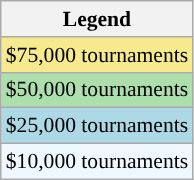<table class="wikitable" style="font-size:90%;">
<tr>
<th>Legend</th>
</tr>
<tr style="background:#f7e98e;">
<td>$75,000 tournaments</td>
</tr>
<tr style="background:#addfad;">
<td>$50,000 tournaments</td>
</tr>
<tr style="background:lightblue;">
<td>$25,000 tournaments</td>
</tr>
<tr style="background:#f0f8ff;">
<td>$10,000 tournaments</td>
</tr>
</table>
